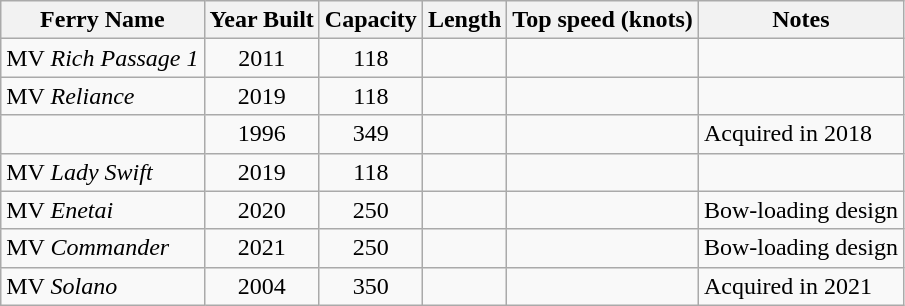<table class="wikitable sortable">
<tr>
<th>Ferry Name</th>
<th>Year Built</th>
<th>Capacity</th>
<th>Length</th>
<th>Top speed (knots)</th>
<th class=unsortable>Notes</th>
</tr>
<tr>
<td>MV <em>Rich Passage 1</em></td>
<td align=center>2011</td>
<td align=center>118</td>
<td></td>
<td></td>
<td></td>
</tr>
<tr>
<td>MV <em>Reliance</em></td>
<td align=center>2019</td>
<td align=center>118</td>
<td></td>
<td></td>
<td></td>
</tr>
<tr>
<td></td>
<td align=center>1996</td>
<td align=center>349</td>
<td></td>
<td></td>
<td>Acquired in 2018</td>
</tr>
<tr>
<td>MV <em>Lady Swift</em></td>
<td align=center>2019</td>
<td align=center>118</td>
<td></td>
<td></td>
<td></td>
</tr>
<tr>
<td>MV <em>Enetai</em></td>
<td align=center>2020</td>
<td align=center>250</td>
<td></td>
<td></td>
<td>Bow-loading design</td>
</tr>
<tr>
<td>MV <em>Commander</em></td>
<td align=center>2021</td>
<td align=center>250</td>
<td></td>
<td></td>
<td>Bow-loading design</td>
</tr>
<tr>
<td>MV <em>Solano</em></td>
<td align=center>2004</td>
<td align=center>350</td>
<td></td>
<td></td>
<td>Acquired in 2021</td>
</tr>
</table>
